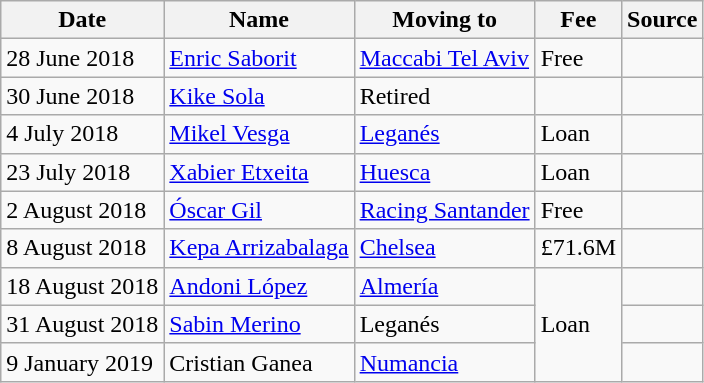<table class=wikitable>
<tr>
<th>Date</th>
<th>Name</th>
<th>Moving to</th>
<th>Fee</th>
<th>Source</th>
</tr>
<tr>
<td>28 June 2018</td>
<td> <a href='#'>Enric Saborit</a></td>
<td> <a href='#'>Maccabi Tel Aviv</a></td>
<td>Free</td>
<td></td>
</tr>
<tr>
<td>30 June 2018</td>
<td> <a href='#'>Kike Sola</a></td>
<td>Retired</td>
<td></td>
<td></td>
</tr>
<tr>
<td>4 July 2018</td>
<td> <a href='#'>Mikel Vesga</a></td>
<td> <a href='#'>Leganés</a></td>
<td>Loan</td>
<td></td>
</tr>
<tr>
<td>23 July 2018</td>
<td> <a href='#'>Xabier Etxeita</a></td>
<td> <a href='#'>Huesca</a></td>
<td>Loan</td>
<td></td>
</tr>
<tr>
<td>2 August 2018</td>
<td> <a href='#'>Óscar Gil</a></td>
<td> <a href='#'>Racing Santander</a></td>
<td>Free</td>
<td></td>
</tr>
<tr>
<td>8 August 2018</td>
<td> <a href='#'>Kepa Arrizabalaga</a></td>
<td> <a href='#'>Chelsea</a></td>
<td>£71.6M</td>
<td></td>
</tr>
<tr>
<td>18 August 2018</td>
<td> <a href='#'>Andoni López</a></td>
<td> <a href='#'>Almería</a></td>
<td rowspan=3>Loan</td>
<td></td>
</tr>
<tr>
<td>31 August 2018</td>
<td> <a href='#'>Sabin Merino</a></td>
<td> Leganés</td>
<td></td>
</tr>
<tr>
<td>9 January 2019</td>
<td> Cristian Ganea</td>
<td> <a href='#'>Numancia</a></td>
<td></td>
</tr>
</table>
